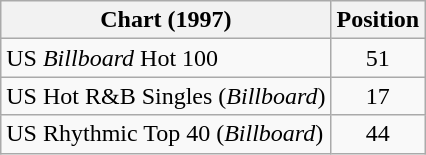<table class="wikitable sortable">
<tr>
<th>Chart (1997)</th>
<th>Position</th>
</tr>
<tr>
<td>US <em>Billboard</em> Hot 100</td>
<td align="center">51</td>
</tr>
<tr>
<td>US Hot R&B Singles (<em>Billboard</em>)</td>
<td align="center">17</td>
</tr>
<tr>
<td>US Rhythmic Top 40 (<em>Billboard</em>)</td>
<td align="center">44</td>
</tr>
</table>
